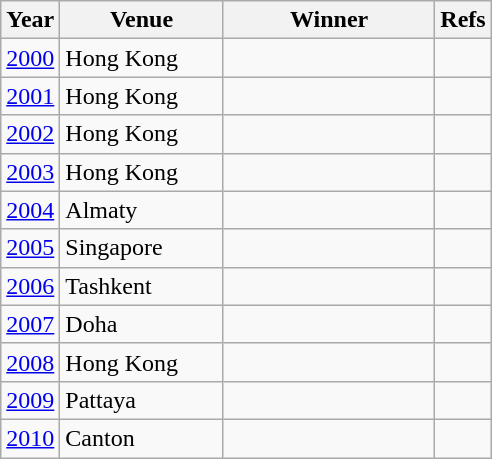<table class="wikitable" style="margin-top:0; margin-bottom:0;">
<tr>
<th>Year</th>
<th style="width:6.5em;padding:0 2px;">Venue</th>
<th style="width:8.5em;padding:0 2px;">Winner</th>
<th>Refs</th>
</tr>
<tr>
<td><a href='#'>2000</a> </td>
<td>Hong Kong</td>
<td></td>
<td align=center></td>
</tr>
<tr>
<td><a href='#'>2001</a></td>
<td>Hong Kong</td>
<td></td>
<td align=center></td>
</tr>
<tr>
<td><a href='#'>2002</a></td>
<td>Hong Kong</td>
<td></td>
<td align=center></td>
</tr>
<tr>
<td><a href='#'>2003</a></td>
<td>Hong Kong</td>
<td></td>
<td align=center></td>
</tr>
<tr>
<td><a href='#'>2004</a></td>
<td>Almaty</td>
<td></td>
<td align=center></td>
</tr>
<tr>
<td><a href='#'>2005</a></td>
<td>Singapore</td>
<td></td>
<td align=center></td>
</tr>
<tr>
<td><a href='#'>2006</a></td>
<td>Tashkent</td>
<td></td>
<td align=center></td>
</tr>
<tr>
<td><a href='#'>2007</a></td>
<td>Doha</td>
<td></td>
<td align=center></td>
</tr>
<tr>
<td><a href='#'>2008</a></td>
<td>Hong Kong</td>
<td></td>
<td align=center></td>
</tr>
<tr>
<td><a href='#'>2009</a></td>
<td>Pattaya</td>
<td></td>
<td align=center></td>
</tr>
<tr>
<td><a href='#'>2010</a></td>
<td>Canton</td>
<td></td>
<td align=center></td>
</tr>
</table>
